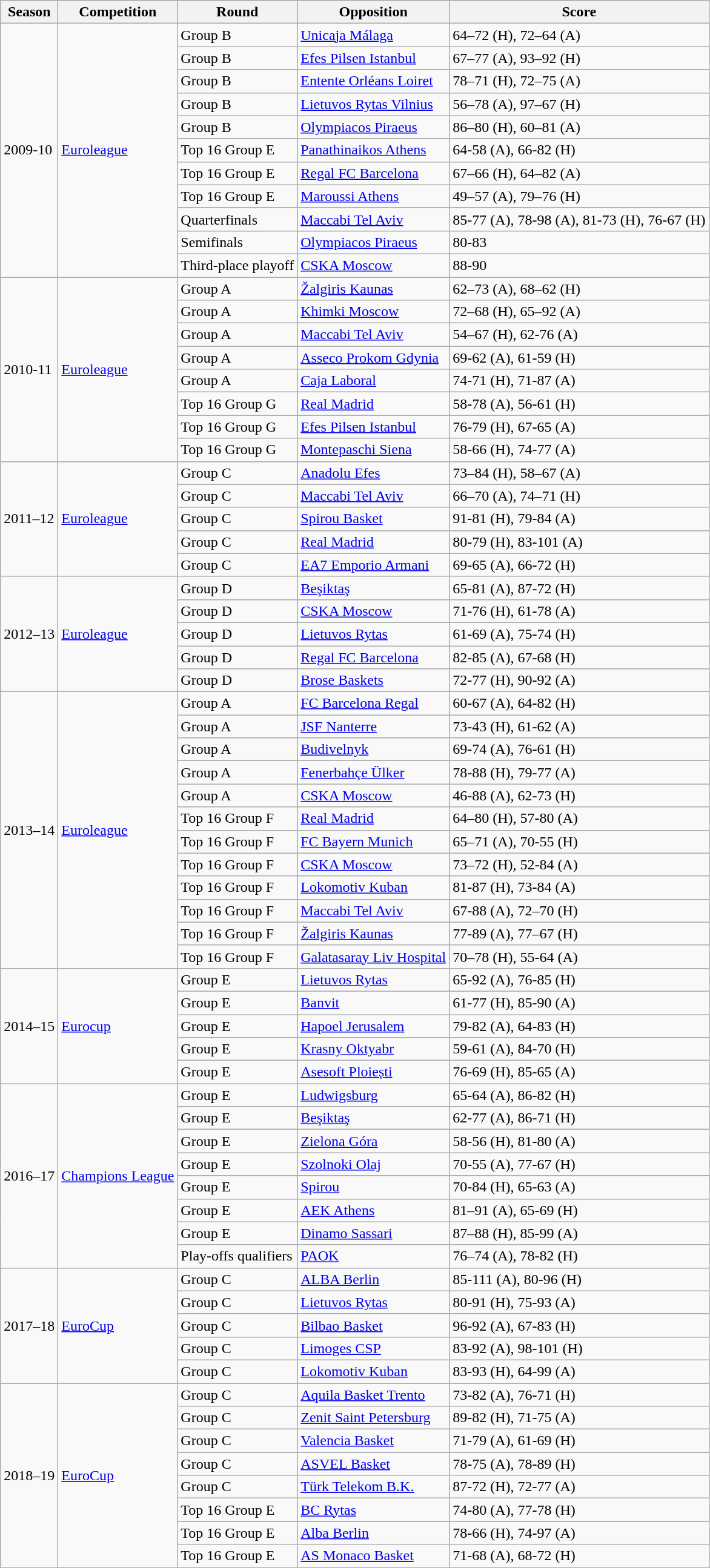<table class="wikitable">
<tr>
<th>Season</th>
<th>Competition</th>
<th>Round</th>
<th>Opposition</th>
<th>Score</th>
</tr>
<tr>
<td rowspan="11">2009-10</td>
<td rowspan="11"><a href='#'>Euroleague</a></td>
<td>Group B</td>
<td> <a href='#'>Unicaja Málaga</a></td>
<td>64–72 (H), 72–64 (A)</td>
</tr>
<tr>
<td>Group B</td>
<td> <a href='#'>Efes Pilsen Istanbul</a></td>
<td>67–77 (A), 93–92 (H)</td>
</tr>
<tr>
<td>Group B</td>
<td> <a href='#'>Entente Orléans Loiret</a></td>
<td>78–71 (H), 72–75 (A)</td>
</tr>
<tr>
<td>Group B</td>
<td> <a href='#'>Lietuvos Rytas Vilnius</a></td>
<td>56–78 (A), 97–67 (H)</td>
</tr>
<tr>
<td>Group B</td>
<td> <a href='#'>Olympiacos Piraeus</a></td>
<td>86–80 (H), 60–81 (A)</td>
</tr>
<tr>
<td>Top 16 Group E</td>
<td> <a href='#'>Panathinaikos Athens</a></td>
<td>64-58 (A), 66-82 (H)</td>
</tr>
<tr>
<td>Top 16 Group E</td>
<td> <a href='#'>Regal FC Barcelona</a></td>
<td>67–66 (H), 64–82 (A)</td>
</tr>
<tr>
<td>Top 16 Group E</td>
<td> <a href='#'>Maroussi Athens</a></td>
<td>49–57 (A), 79–76 (H)</td>
</tr>
<tr>
<td>Quarterfinals</td>
<td> <a href='#'>Maccabi Tel Aviv</a></td>
<td>85-77 (A), 78-98 (A), 81-73 (H), 76-67 (H)</td>
</tr>
<tr>
<td>Semifinals</td>
<td> <a href='#'>Olympiacos Piraeus</a></td>
<td>80-83</td>
</tr>
<tr>
<td>Third-place playoff</td>
<td> <a href='#'>CSKA Moscow</a></td>
<td>88-90</td>
</tr>
<tr>
<td rowspan="8">2010-11</td>
<td rowspan="8"><a href='#'>Euroleague</a></td>
<td>Group A</td>
<td> <a href='#'>Žalgiris Kaunas</a></td>
<td>62–73 (A), 68–62 (H)</td>
</tr>
<tr>
<td>Group A</td>
<td> <a href='#'>Khimki Moscow</a></td>
<td>72–68 (H), 65–92 (A)</td>
</tr>
<tr>
<td>Group A</td>
<td> <a href='#'>Maccabi Tel Aviv</a></td>
<td>54–67 (H), 62-76 (A)</td>
</tr>
<tr>
<td>Group A</td>
<td> <a href='#'>Asseco Prokom Gdynia</a></td>
<td>69-62 (A), 61-59 (H)</td>
</tr>
<tr>
<td>Group A</td>
<td> <a href='#'>Caja Laboral</a></td>
<td>74-71 (H), 71-87 (A)</td>
</tr>
<tr>
<td>Top 16 Group G</td>
<td> <a href='#'>Real Madrid</a></td>
<td>58-78 (A), 56-61 (H)</td>
</tr>
<tr>
<td>Top 16 Group G</td>
<td> <a href='#'>Efes Pilsen Istanbul</a></td>
<td>76-79 (H), 67-65 (A)</td>
</tr>
<tr>
<td>Top 16 Group G</td>
<td> <a href='#'>Montepaschi Siena</a></td>
<td>58-66 (H), 74-77 (A)</td>
</tr>
<tr>
<td rowspan="5">2011–12</td>
<td rowspan="5"><a href='#'>Euroleague</a></td>
<td>Group C</td>
<td> <a href='#'>Anadolu Efes</a></td>
<td>73–84 (H), 58–67 (A)</td>
</tr>
<tr>
<td>Group C</td>
<td> <a href='#'>Maccabi Tel Aviv</a></td>
<td>66–70 (A), 74–71 (H)</td>
</tr>
<tr>
<td>Group C</td>
<td> <a href='#'>Spirou Basket</a></td>
<td>91-81 (H), 79-84 (A)</td>
</tr>
<tr>
<td>Group C</td>
<td> <a href='#'>Real Madrid</a></td>
<td>80-79 (H), 83-101 (A)</td>
</tr>
<tr>
<td>Group C</td>
<td> <a href='#'>EA7 Emporio Armani</a></td>
<td>69-65 (A), 66-72 (H)</td>
</tr>
<tr>
<td rowspan="5">2012–13</td>
<td rowspan="5"><a href='#'>Euroleague</a></td>
<td>Group D</td>
<td> <a href='#'>Beşiktaş</a></td>
<td>65-81 (A), 87-72 (H)</td>
</tr>
<tr>
<td>Group D</td>
<td> <a href='#'>CSKA Moscow</a></td>
<td>71-76 (H), 61-78 (A)</td>
</tr>
<tr>
<td>Group D</td>
<td> <a href='#'>Lietuvos Rytas</a></td>
<td>61-69 (A), 75-74 (H)</td>
</tr>
<tr>
<td>Group D</td>
<td> <a href='#'>Regal FC Barcelona</a></td>
<td>82-85 (A), 67-68 (H)</td>
</tr>
<tr>
<td>Group D</td>
<td> <a href='#'>Brose Baskets</a></td>
<td>72-77 (H), 90-92 (A)</td>
</tr>
<tr>
<td rowspan="12">2013–14</td>
<td rowspan="12"><a href='#'>Euroleague</a></td>
<td>Group A</td>
<td> <a href='#'>FC Barcelona Regal</a></td>
<td>60-67 (A), 64-82 (H)</td>
</tr>
<tr>
<td>Group A</td>
<td> <a href='#'>JSF Nanterre</a></td>
<td>73-43 (H), 61-62 (A)</td>
</tr>
<tr>
<td>Group A</td>
<td> <a href='#'>Budivelnyk</a></td>
<td>69-74 (A), 76-61 (H)</td>
</tr>
<tr>
<td>Group A</td>
<td> <a href='#'>Fenerbahçe Ülker</a></td>
<td>78-88 (H), 79-77 (A)</td>
</tr>
<tr>
<td>Group A</td>
<td> <a href='#'>CSKA Moscow</a></td>
<td>46-88 (A), 62-73 (H)</td>
</tr>
<tr>
<td>Top 16 Group F</td>
<td> <a href='#'>Real Madrid</a></td>
<td>64–80 (H), 57-80 (A)</td>
</tr>
<tr>
<td>Top 16 Group F</td>
<td> <a href='#'>FC Bayern Munich</a></td>
<td>65–71 (A), 70-55 (H)</td>
</tr>
<tr>
<td>Top 16 Group F</td>
<td> <a href='#'>CSKA Moscow</a></td>
<td>73–72 (H), 52-84 (A)</td>
</tr>
<tr>
<td>Top 16 Group F</td>
<td> <a href='#'>Lokomotiv Kuban</a></td>
<td>81-87 (H), 73-84 (A)</td>
</tr>
<tr>
<td>Top 16 Group F</td>
<td> <a href='#'>Maccabi Tel Aviv</a></td>
<td>67-88 (A), 72–70 (H)</td>
</tr>
<tr>
<td>Top 16 Group F</td>
<td> <a href='#'>Žalgiris Kaunas</a></td>
<td>77-89 (A), 77–67 (H)</td>
</tr>
<tr>
<td>Top 16 Group F</td>
<td> <a href='#'>Galatasaray Liv Hospital</a></td>
<td>70–78 (H), 55-64 (A)</td>
</tr>
<tr>
<td rowspan="5">2014–15</td>
<td rowspan="5"><a href='#'>Eurocup</a></td>
<td>Group E</td>
<td> <a href='#'>Lietuvos Rytas</a></td>
<td>65-92 (A), 76-85 (H)</td>
</tr>
<tr>
<td>Group E</td>
<td> <a href='#'>Banvit</a></td>
<td>61-77 (H), 85-90 (A)</td>
</tr>
<tr>
<td>Group E</td>
<td> <a href='#'>Hapoel Jerusalem</a></td>
<td>79-82 (A), 64-83 (H)</td>
</tr>
<tr>
<td>Group E</td>
<td> <a href='#'>Krasny Oktyabr</a></td>
<td>59-61 (A), 84-70 (H)</td>
</tr>
<tr>
<td>Group E</td>
<td> <a href='#'>Asesoft Ploiești</a></td>
<td>76-69 (H), 85-65 (A)</td>
</tr>
<tr>
<td rowspan="8">2016–17</td>
<td rowspan="8"><a href='#'>Champions League</a></td>
<td>Group E</td>
<td> <a href='#'>Ludwigsburg</a></td>
<td>65-64 (A), 86-82 (H)</td>
</tr>
<tr>
<td>Group E</td>
<td> <a href='#'>Beşiktaş</a></td>
<td>62-77 (A), 86-71 (H)</td>
</tr>
<tr>
<td>Group E</td>
<td> <a href='#'>Zielona Góra</a></td>
<td>58-56 (H), 81-80 (A)</td>
</tr>
<tr>
<td>Group E</td>
<td> <a href='#'>Szolnoki Olaj</a></td>
<td>70-55 (A), 77-67 (H)</td>
</tr>
<tr>
<td>Group E</td>
<td> <a href='#'>Spirou</a></td>
<td>70-84 (H), 65-63 (A)</td>
</tr>
<tr>
<td>Group E</td>
<td> <a href='#'>AEK Athens</a></td>
<td>81–91 (A), 65-69 (H)</td>
</tr>
<tr>
<td>Group E</td>
<td> <a href='#'>Dinamo Sassari</a></td>
<td>87–88 (H), 85-99 (A)</td>
</tr>
<tr>
<td>Play-offs qualifiers</td>
<td> <a href='#'>PAOK</a></td>
<td>76–74 (A), 78-82 (H)</td>
</tr>
<tr>
<td rowspan="5">2017–18</td>
<td rowspan="5"><a href='#'>EuroCup</a></td>
<td>Group C</td>
<td> <a href='#'>ALBA Berlin</a></td>
<td>85-111 (A), 80-96 (H)</td>
</tr>
<tr>
<td>Group C</td>
<td> <a href='#'>Lietuvos Rytas</a></td>
<td>80-91 (H), 75-93 (A)</td>
</tr>
<tr>
<td>Group C</td>
<td> <a href='#'>Bilbao Basket</a></td>
<td>96-92 (A), 67-83 (H)</td>
</tr>
<tr>
<td>Group C</td>
<td> <a href='#'>Limoges CSP</a></td>
<td>83-92 (A), 98-101 (H)</td>
</tr>
<tr>
<td>Group C</td>
<td> <a href='#'>Lokomotiv Kuban</a></td>
<td>83-93 (H), 64-99 (A)</td>
</tr>
<tr>
<td rowspan="8">2018–19</td>
<td rowspan="8"><a href='#'>EuroCup</a></td>
<td>Group C</td>
<td> <a href='#'>Aquila Basket Trento</a></td>
<td>73-82 (A), 76-71 (H)</td>
</tr>
<tr>
<td>Group C</td>
<td> <a href='#'>Zenit Saint Petersburg</a></td>
<td>89-82 (H), 71-75 (A)</td>
</tr>
<tr>
<td>Group C</td>
<td> <a href='#'>Valencia Basket</a></td>
<td>71-79 (A), 61-69 (H)</td>
</tr>
<tr>
<td>Group C</td>
<td> <a href='#'>ASVEL Basket</a></td>
<td>78-75 (A), 78-89 (H)</td>
</tr>
<tr>
<td>Group C</td>
<td> <a href='#'>Türk Telekom B.K.</a></td>
<td>87-72 (H), 72-77 (A)</td>
</tr>
<tr>
<td>Top 16 Group E</td>
<td> <a href='#'>BC Rytas</a></td>
<td>74-80 (A), 77-78 (H)</td>
</tr>
<tr>
<td>Top 16 Group E</td>
<td> <a href='#'>Alba Berlin</a></td>
<td>78-66 (H), 74-97 (A)</td>
</tr>
<tr>
<td>Top 16 Group E</td>
<td> <a href='#'>AS Monaco Basket</a></td>
<td>71-68 (A), 68-72 (H)</td>
</tr>
<tr>
</tr>
</table>
